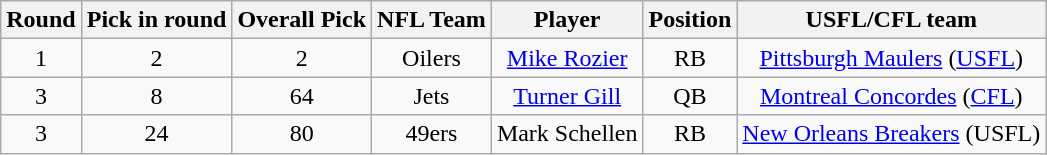<table class="wikitable" style="text-align: center;">
<tr>
<th>Round</th>
<th>Pick in round</th>
<th>Overall Pick</th>
<th>NFL Team</th>
<th>Player</th>
<th>Position</th>
<th>USFL/CFL team</th>
</tr>
<tr>
<td>1</td>
<td>2</td>
<td>2</td>
<td>Oilers</td>
<td><a href='#'>Mike Rozier</a></td>
<td>RB</td>
<td><a href='#'>Pittsburgh Maulers</a> (<a href='#'>USFL</a>)</td>
</tr>
<tr>
<td>3</td>
<td>8</td>
<td>64</td>
<td>Jets</td>
<td><a href='#'>Turner Gill</a></td>
<td>QB</td>
<td><a href='#'>Montreal Concordes</a> (<a href='#'>CFL</a>)</td>
</tr>
<tr>
<td>3</td>
<td>24</td>
<td>80</td>
<td>49ers</td>
<td>Mark Schellen</td>
<td>RB</td>
<td><a href='#'>New Orleans Breakers</a> (USFL)</td>
</tr>
</table>
